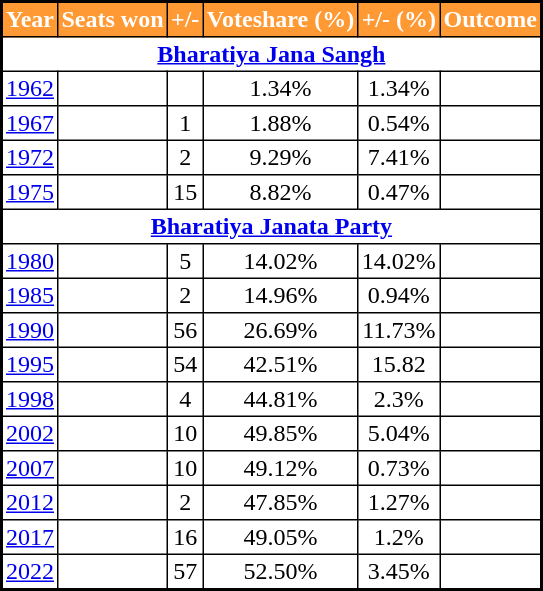<table class="sortable" border="1" cellpadding="2" cellspacing="0" style="border-collapse: collapse; border: 2px #000000 solid; font-size: x-big; width=">
<tr>
<th style="background-color:#FF9933; color:white">Year</th>
<th style="background-color:#FF9933; color:white">Seats won</th>
<th style="background-color:#FF9933; color:white">+/-</th>
<th style="background-color:#FF9933; color:white">Voteshare (%)</th>
<th style="background-color:#FF9933; color:white">+/- (%)</th>
<th style="background-color:#FF9933; color:white">Outcome</th>
</tr>
<tr>
<th colspan="6"><a href='#'>Bharatiya Jana Sangh</a></th>
</tr>
<tr style="text-align:center;">
<td><a href='#'>1962</a></td>
<td></td>
<td></td>
<td>1.34%</td>
<td> 1.34%</td>
<td></td>
</tr>
<tr style="text-align:center;">
<td><a href='#'>1967</a></td>
<td></td>
<td> 1</td>
<td>1.88%</td>
<td> 0.54%</td>
<td></td>
</tr>
<tr style="text-align:center;">
<td><a href='#'>1972</a></td>
<td></td>
<td> 2</td>
<td>9.29%</td>
<td> 7.41%</td>
<td></td>
</tr>
<tr style="text-align:center;">
<td><a href='#'>1975</a></td>
<td></td>
<td> 15</td>
<td>8.82%</td>
<td> 0.47%</td>
<td></td>
</tr>
<tr>
<th colspan="6"><a href='#'>Bharatiya Janata Party</a></th>
</tr>
<tr style="text-align:center;">
<td><a href='#'>1980</a></td>
<td></td>
<td> 5</td>
<td>14.02%</td>
<td> 14.02%</td>
<td></td>
</tr>
<tr style="text-align:center;">
<td><a href='#'>1985</a></td>
<td></td>
<td> 2</td>
<td>14.96%</td>
<td> 0.94%</td>
<td></td>
</tr>
<tr style="text-align:center;">
<td><a href='#'>1990</a></td>
<td></td>
<td> 56</td>
<td>26.69%</td>
<td> 11.73%</td>
<td></td>
</tr>
<tr style="text-align:center;">
<td><a href='#'>1995</a></td>
<td></td>
<td> 54</td>
<td>42.51%</td>
<td> 15.82</td>
<td></td>
</tr>
<tr style="text-align:center;">
<td><a href='#'>1998</a></td>
<td></td>
<td> 4</td>
<td>44.81%</td>
<td> 2.3%</td>
<td></td>
</tr>
<tr style="text-align:center;">
<td><a href='#'>2002</a></td>
<td></td>
<td> 10</td>
<td>49.85%</td>
<td> 5.04%</td>
<td></td>
</tr>
<tr style="text-align:center;">
<td><a href='#'>2007</a></td>
<td></td>
<td> 10</td>
<td>49.12%</td>
<td> 0.73%</td>
<td></td>
</tr>
<tr style="text-align:center;">
<td><a href='#'>2012</a></td>
<td></td>
<td> 2</td>
<td>47.85%</td>
<td> 1.27%</td>
<td></td>
</tr>
<tr style="text-align:center;">
<td><a href='#'>2017</a></td>
<td></td>
<td> 16</td>
<td>49.05%</td>
<td> 1.2%</td>
<td></td>
</tr>
<tr style="text-align:center;">
<td><a href='#'>2022</a></td>
<td></td>
<td> 57</td>
<td>52.50%</td>
<td> 3.45%</td>
<td></td>
</tr>
</table>
